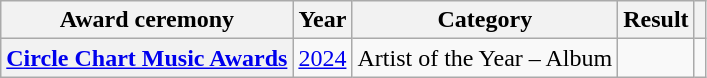<table class="wikitable plainrowheaders sortable" style="text-align:center">
<tr>
<th scope="col">Award ceremony</th>
<th scope="col">Year</th>
<th scope="col">Category</th>
<th scope="col">Result</th>
<th scope="col" class="unsortable"></th>
</tr>
<tr>
<th scope="row"><a href='#'>Circle Chart Music Awards</a></th>
<td><a href='#'>2024</a></td>
<td>Artist of the Year – Album</td>
<td></td>
<td></td>
</tr>
</table>
